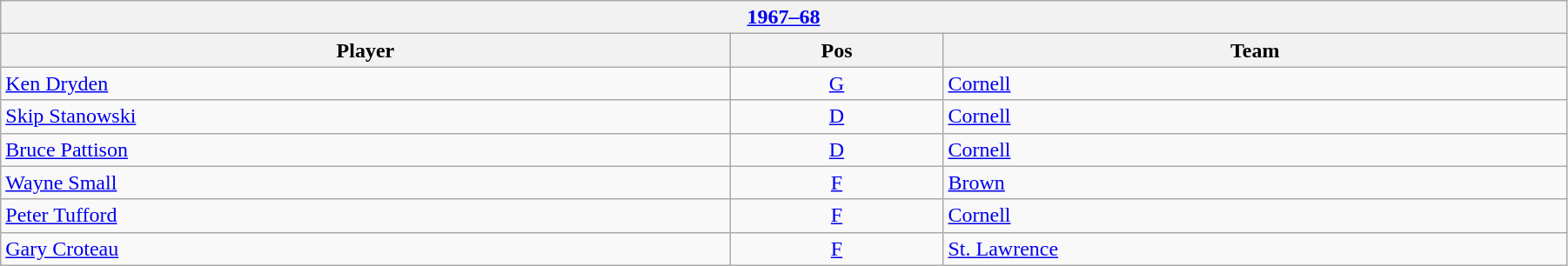<table class="wikitable" width=95%>
<tr>
<th colspan=3><a href='#'>1967–68</a></th>
</tr>
<tr>
<th>Player</th>
<th>Pos</th>
<th>Team</th>
</tr>
<tr>
<td><a href='#'>Ken Dryden</a></td>
<td align=center><a href='#'>G</a></td>
<td><a href='#'>Cornell</a></td>
</tr>
<tr>
<td><a href='#'>Skip Stanowski</a></td>
<td align=center><a href='#'>D</a></td>
<td><a href='#'>Cornell</a></td>
</tr>
<tr>
<td><a href='#'>Bruce Pattison</a></td>
<td align=center><a href='#'>D</a></td>
<td><a href='#'>Cornell</a></td>
</tr>
<tr>
<td><a href='#'>Wayne Small</a></td>
<td align=center><a href='#'>F</a></td>
<td><a href='#'>Brown</a></td>
</tr>
<tr>
<td><a href='#'>Peter Tufford</a></td>
<td align=center><a href='#'>F</a></td>
<td><a href='#'>Cornell</a></td>
</tr>
<tr>
<td><a href='#'>Gary Croteau</a></td>
<td align=center><a href='#'>F</a></td>
<td><a href='#'>St. Lawrence</a></td>
</tr>
</table>
